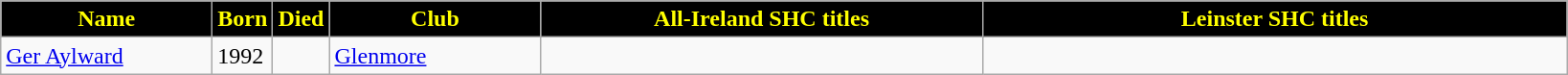<table align=top class="wikitable">
<tr>
<th style="background:black; color:yellow;" width=140>Name</th>
<th style="background:black; color:yellow;" width=25>Born</th>
<th style="background:black; color:yellow;" width=25>Died</th>
<th style="background:black; color:yellow;" width=140>Club</th>
<th style="background:black; color:yellow;" width=300>All-Ireland SHC titles</th>
<th style="background:black; color:yellow;" width=400>Leinster SHC titles</th>
</tr>
<tr>
<td><a href='#'>Ger Aylward</a></td>
<td>1992</td>
<td></td>
<td><a href='#'>Glenmore</a></td>
<td></td>
<td></td>
</tr>
</table>
